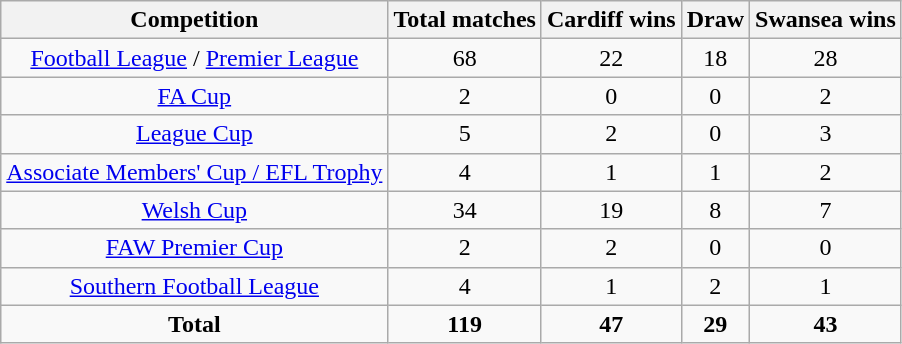<table class="wikitable" style="text-align: center">
<tr>
<th>Competition</th>
<th>Total matches</th>
<th>Cardiff wins</th>
<th>Draw</th>
<th>Swansea wins</th>
</tr>
<tr>
<td><a href='#'>Football League</a> / <a href='#'>Premier League</a></td>
<td>68</td>
<td>22</td>
<td>18</td>
<td>28</td>
</tr>
<tr>
<td><a href='#'>FA Cup</a></td>
<td>2</td>
<td>0</td>
<td>0</td>
<td>2</td>
</tr>
<tr>
<td><a href='#'>League Cup</a></td>
<td>5</td>
<td>2</td>
<td>0</td>
<td>3</td>
</tr>
<tr>
<td><a href='#'>Associate Members' Cup / EFL Trophy</a></td>
<td>4</td>
<td>1</td>
<td>1</td>
<td>2</td>
</tr>
<tr>
<td><a href='#'>Welsh Cup</a></td>
<td>34</td>
<td>19</td>
<td>8</td>
<td>7</td>
</tr>
<tr>
<td><a href='#'>FAW Premier Cup</a></td>
<td>2</td>
<td>2</td>
<td>0</td>
<td>0</td>
</tr>
<tr>
<td><a href='#'>Southern Football League</a></td>
<td>4</td>
<td>1</td>
<td>2</td>
<td>1</td>
</tr>
<tr>
<td><strong>Total</strong></td>
<td><strong>119</strong></td>
<td><strong>47</strong></td>
<td><strong>29</strong></td>
<td><strong>43</strong></td>
</tr>
</table>
